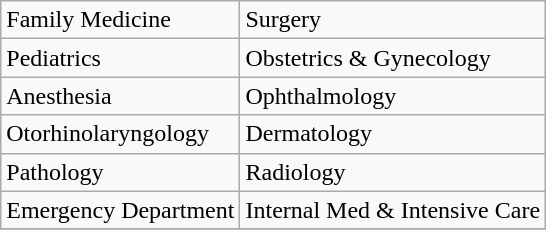<table class="wikitable">
<tr>
<td>Family Medicine</td>
<td>Surgery</td>
</tr>
<tr>
<td>Pediatrics</td>
<td>Obstetrics & Gynecology</td>
</tr>
<tr>
<td>Anesthesia</td>
<td>Ophthalmology</td>
</tr>
<tr>
<td>Otorhinolaryngology</td>
<td>Dermatology</td>
</tr>
<tr>
<td>Pathology</td>
<td>Radiology</td>
</tr>
<tr>
<td>Emergency Department</td>
<td>Internal Med & Intensive Care</td>
</tr>
<tr>
</tr>
</table>
